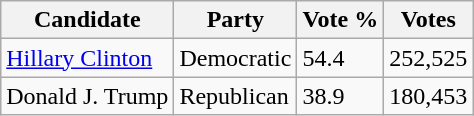<table class="wikitable">
<tr>
<th>Candidate</th>
<th>Party</th>
<th>Vote %</th>
<th>Votes</th>
</tr>
<tr>
<td><a href='#'>Hillary Clinton</a></td>
<td>Democratic</td>
<td>54.4</td>
<td>252,525</td>
</tr>
<tr>
<td>Donald J. Trump</td>
<td>Republican</td>
<td>38.9</td>
<td>180,453</td>
</tr>
</table>
